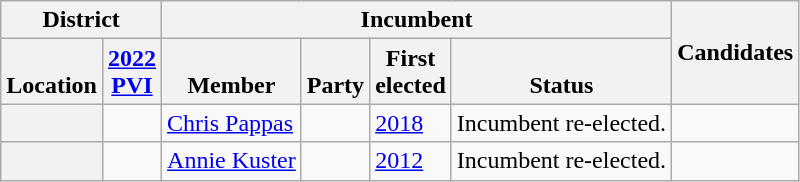<table class="wikitable sortable">
<tr>
<th colspan=2>District</th>
<th colspan=4>Incumbent</th>
<th rowspan=2 class="unsortable">Candidates</th>
</tr>
<tr valign=bottom>
<th>Location</th>
<th><a href='#'>2022<br>PVI</a></th>
<th>Member</th>
<th>Party</th>
<th>First<br>elected</th>
<th>Status</th>
</tr>
<tr>
<th></th>
<td></td>
<td><a href='#'>Chris Pappas</a></td>
<td></td>
<td><a href='#'>2018</a></td>
<td>Incumbent re-elected.</td>
<td nowrap></td>
</tr>
<tr>
<th></th>
<td></td>
<td><a href='#'>Annie Kuster</a></td>
<td></td>
<td><a href='#'>2012</a></td>
<td>Incumbent re-elected.</td>
<td nowrap></td>
</tr>
</table>
